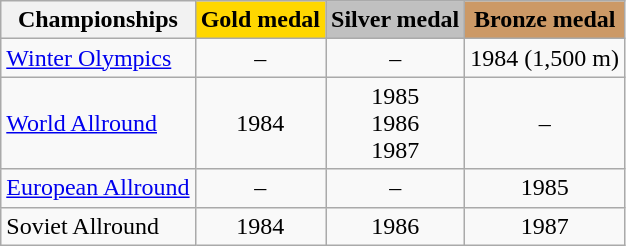<table class="wikitable" style="text-align:center">
<tr>
<th>Championships</th>
<td bgcolor=gold><strong>Gold medal</strong></td>
<td bgcolor=silver><strong>Silver medal</strong></td>
<td bgcolor=cc9966><strong>Bronze medal</strong></td>
</tr>
<tr>
<td align="left"><a href='#'>Winter Olympics</a></td>
<td>–</td>
<td>–</td>
<td>1984 (1,500 m)</td>
</tr>
<tr>
<td align="left"><a href='#'>World Allround</a></td>
<td>1984</td>
<td>1985 <br> 1986 <br> 1987</td>
<td>–</td>
</tr>
<tr>
<td align="left"><a href='#'>European Allround</a></td>
<td>–</td>
<td>–</td>
<td>1985</td>
</tr>
<tr>
<td align="left">Soviet Allround</td>
<td>1984</td>
<td>1986</td>
<td>1987</td>
</tr>
</table>
